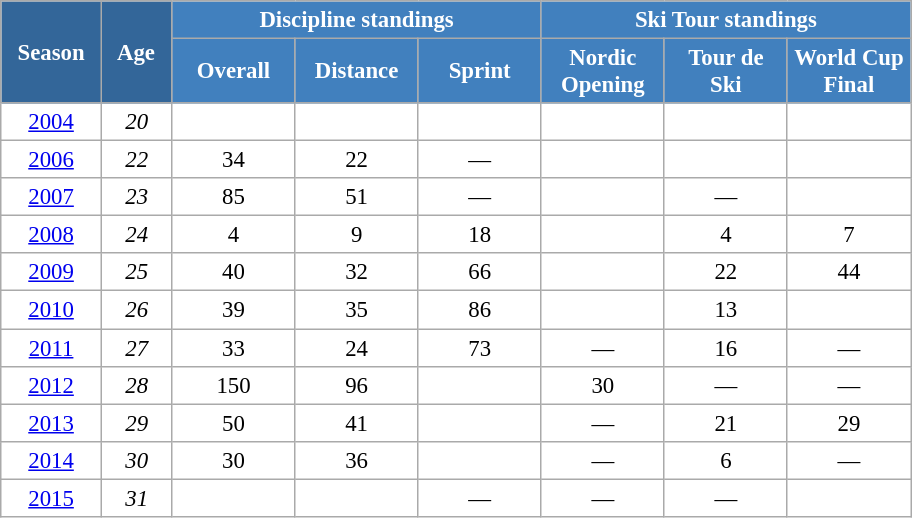<table class="wikitable" style="font-size:95%; text-align:center; border:grey solid 1px; border-collapse:collapse; background:#ffffff;">
<tr>
<th style="background-color:#369; color:white; width:60px;" rowspan="2"> Season </th>
<th style="background-color:#369; color:white; width:40px;" rowspan="2"> Age </th>
<th style="background-color:#4180be; color:white;" colspan="3">Discipline standings</th>
<th style="background-color:#4180be; color:white;" colspan="3">Ski Tour standings</th>
</tr>
<tr>
<th style="background-color:#4180be; color:white; width:75px;">Overall</th>
<th style="background-color:#4180be; color:white; width:75px;">Distance</th>
<th style="background-color:#4180be; color:white; width:75px;">Sprint</th>
<th style="background-color:#4180be; color:white; width:75px;">Nordic<br>Opening</th>
<th style="background-color:#4180be; color:white; width:75px;">Tour de<br>Ski</th>
<th style="background-color:#4180be; color:white; width:75px;">World Cup<br>Final</th>
</tr>
<tr>
<td><a href='#'>2004</a></td>
<td><em>20</em></td>
<td></td>
<td></td>
<td></td>
<td></td>
<td></td>
<td></td>
</tr>
<tr>
<td><a href='#'>2006</a></td>
<td><em>22</em></td>
<td>34</td>
<td>22</td>
<td>—</td>
<td></td>
<td></td>
<td></td>
</tr>
<tr>
<td><a href='#'>2007</a></td>
<td><em>23</em></td>
<td>85</td>
<td>51</td>
<td>—</td>
<td></td>
<td>—</td>
<td></td>
</tr>
<tr>
<td><a href='#'>2008</a></td>
<td><em>24</em></td>
<td>4</td>
<td>9</td>
<td>18</td>
<td></td>
<td>4</td>
<td>7</td>
</tr>
<tr>
<td><a href='#'>2009</a></td>
<td><em>25</em></td>
<td>40</td>
<td>32</td>
<td>66</td>
<td></td>
<td>22</td>
<td>44</td>
</tr>
<tr>
<td><a href='#'>2010</a></td>
<td><em>26</em></td>
<td>39</td>
<td>35</td>
<td>86</td>
<td></td>
<td>13</td>
<td></td>
</tr>
<tr>
<td><a href='#'>2011</a></td>
<td><em>27</em></td>
<td>33</td>
<td>24</td>
<td>73</td>
<td>—</td>
<td>16</td>
<td>—</td>
</tr>
<tr>
<td><a href='#'>2012</a></td>
<td><em>28</em></td>
<td>150</td>
<td>96</td>
<td></td>
<td>30</td>
<td>—</td>
<td>—</td>
</tr>
<tr>
<td><a href='#'>2013</a></td>
<td><em>29</em></td>
<td>50</td>
<td>41</td>
<td></td>
<td>—</td>
<td>21</td>
<td>29</td>
</tr>
<tr>
<td><a href='#'>2014</a></td>
<td><em>30</em></td>
<td>30</td>
<td>36</td>
<td></td>
<td>—</td>
<td>6</td>
<td>—</td>
</tr>
<tr>
<td><a href='#'>2015</a></td>
<td><em>31</em></td>
<td></td>
<td></td>
<td>—</td>
<td>—</td>
<td>—</td>
<td></td>
</tr>
</table>
